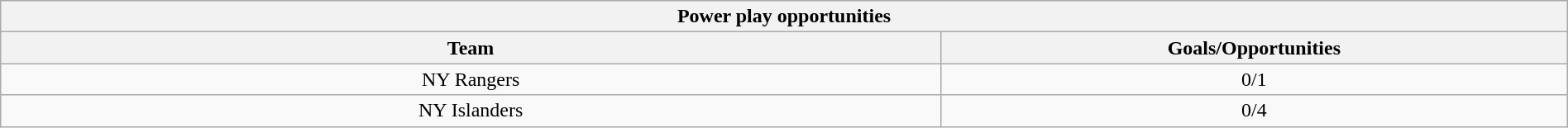<table class="wikitable" style="width:100%;text-align: center;">
<tr>
<th colspan=2>Power play opportunities</th>
</tr>
<tr>
<th style="width:60%;">Team</th>
<th style="width:40%;">Goals/Opportunities</th>
</tr>
<tr>
<td>NY Rangers</td>
<td>0/1</td>
</tr>
<tr>
<td>NY Islanders</td>
<td>0/4</td>
</tr>
</table>
